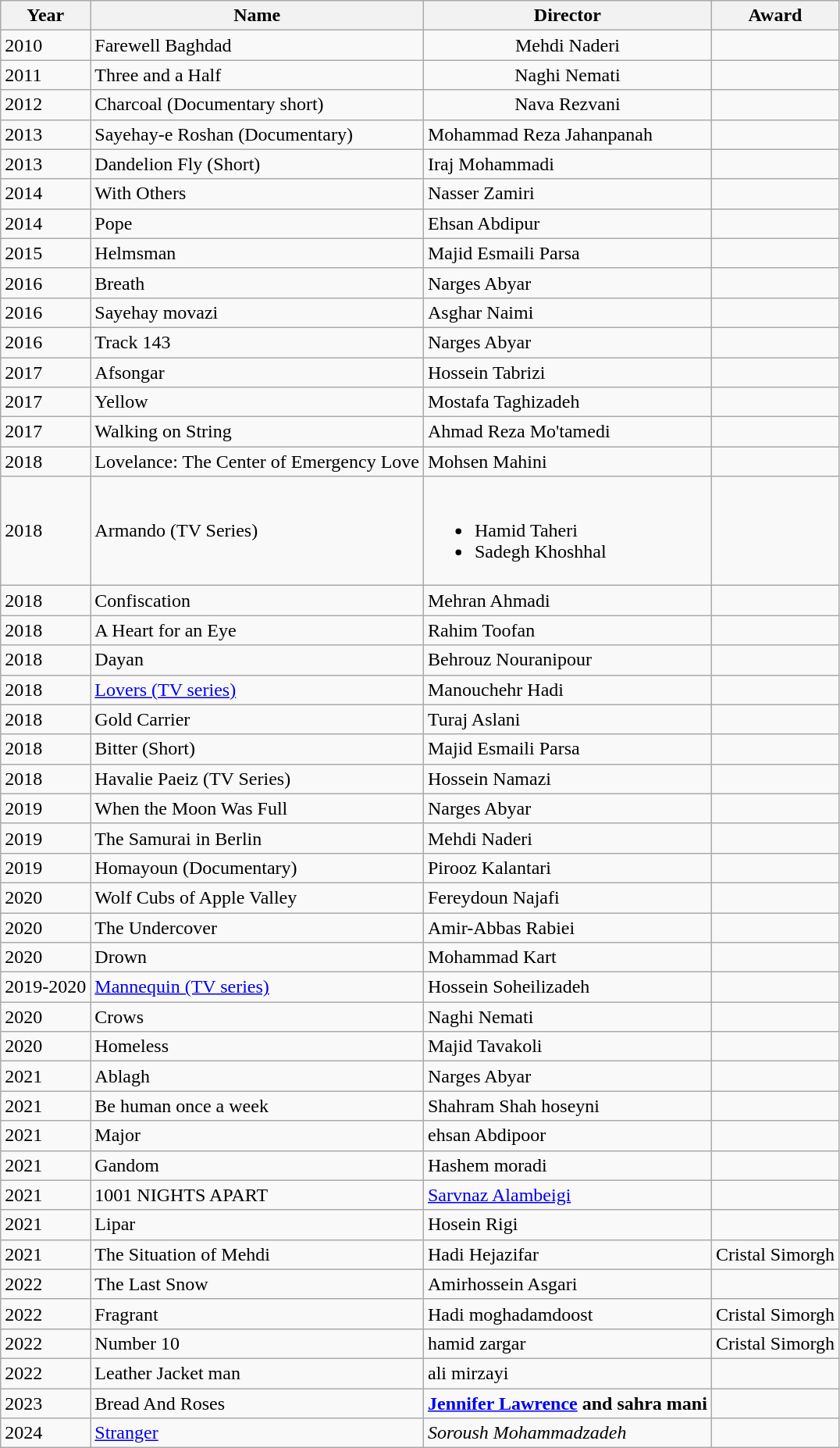<table class="wikitable">
<tr>
<th>Year</th>
<th>Name</th>
<th>Director</th>
<th>Award</th>
</tr>
<tr>
<td>2010</td>
<td>Farewell Baghdad</td>
<td style="text-align: center;">Mehdi Naderi</td>
<td style="text-align: center;"></td>
</tr>
<tr>
<td>2011</td>
<td>Three and a Half</td>
<td style="text-align: center;">Naghi Nemati</td>
<td style="text-align: center;"></td>
</tr>
<tr>
<td>2012</td>
<td>Charcoal (Documentary short)</td>
<td style="text-align: center;">Nava Rezvani</td>
<td style="text-align: center;"></td>
</tr>
<tr>
<td>2013</td>
<td>Sayehay-e Roshan (Documentary)</td>
<td>Mohammad Reza Jahanpanah</td>
<td></td>
</tr>
<tr>
<td>2013</td>
<td>Dandelion Fly (Short)</td>
<td>Iraj Mohammadi</td>
<td></td>
</tr>
<tr>
<td>2014</td>
<td>With Others</td>
<td>Nasser Zamiri</td>
<td></td>
</tr>
<tr>
<td>2014</td>
<td>Pope</td>
<td>Ehsan Abdipur</td>
<td></td>
</tr>
<tr>
<td>2015</td>
<td>Helmsman</td>
<td>Majid Esmaili Parsa</td>
<td></td>
</tr>
<tr>
<td>2016</td>
<td>Breath</td>
<td>Narges Abyar</td>
<td></td>
</tr>
<tr>
<td>2016</td>
<td>Sayehay movazi</td>
<td>Asghar Naimi</td>
<td></td>
</tr>
<tr>
<td>2016</td>
<td>Track 143</td>
<td>Narges Abyar</td>
<td></td>
</tr>
<tr>
<td>2017</td>
<td>Afsongar</td>
<td>Hossein Tabrizi</td>
<td></td>
</tr>
<tr>
<td>2017</td>
<td>Yellow</td>
<td>Mostafa Taghizadeh</td>
<td></td>
</tr>
<tr>
<td>2017</td>
<td>Walking on String</td>
<td>Ahmad Reza Mo'tamedi</td>
<td></td>
</tr>
<tr>
<td>2018</td>
<td>Lovelance: The Center of Emergency Love</td>
<td>Mohsen Mahini</td>
<td></td>
</tr>
<tr>
<td>2018</td>
<td>Armando (TV Series)</td>
<td><br><ul><li>Hamid Taheri</li><li>Sadegh Khoshhal</li></ul></td>
<td></td>
</tr>
<tr>
<td>2018</td>
<td>Confiscation</td>
<td>Mehran Ahmadi</td>
<td></td>
</tr>
<tr>
<td>2018</td>
<td>A Heart for an Eye</td>
<td>Rahim Toofan</td>
<td></td>
</tr>
<tr>
<td>2018</td>
<td>Dayan</td>
<td>Behrouz Nouranipour</td>
<td></td>
</tr>
<tr>
<td>2018</td>
<td><a href='#'>Lovers (TV series)</a></td>
<td>Manouchehr Hadi</td>
<td></td>
</tr>
<tr>
<td>2018</td>
<td>Gold Carrier</td>
<td>Turaj Aslani</td>
<td></td>
</tr>
<tr>
<td>2018</td>
<td>Bitter (Short)</td>
<td>Majid Esmaili Parsa</td>
<td></td>
</tr>
<tr>
<td>2018</td>
<td>Havalie Paeiz (TV Series)</td>
<td>Hossein Namazi</td>
<td></td>
</tr>
<tr>
<td>2019</td>
<td>When the Moon Was Full</td>
<td>Narges Abyar</td>
<td></td>
</tr>
<tr>
<td>2019</td>
<td>The Samurai in Berlin</td>
<td>Mehdi Naderi</td>
<td></td>
</tr>
<tr>
<td>2019</td>
<td>Homayoun (Documentary)</td>
<td>Pirooz Kalantari</td>
<td></td>
</tr>
<tr>
<td>2020</td>
<td>Wolf Cubs of Apple Valley</td>
<td>Fereydoun Najafi</td>
<td></td>
</tr>
<tr>
<td>2020</td>
<td>The Undercover</td>
<td>Amir-Abbas Rabiei</td>
<td></td>
</tr>
<tr>
<td>2020</td>
<td>Drown</td>
<td>Mohammad Kart</td>
<td></td>
</tr>
<tr>
<td>2019-2020</td>
<td><a href='#'>Mannequin (TV series)</a></td>
<td>Hossein Soheilizadeh</td>
<td></td>
</tr>
<tr>
<td>2020</td>
<td>Crows</td>
<td>Naghi Nemati</td>
<td></td>
</tr>
<tr>
<td>2020</td>
<td>Homeless</td>
<td>Majid Tavakoli</td>
<td></td>
</tr>
<tr>
<td>2021</td>
<td>Ablagh</td>
<td>Narges Abyar</td>
<td></td>
</tr>
<tr>
<td>2021</td>
<td>Be human once a week</td>
<td>Shahram Shah hoseyni</td>
<td></td>
</tr>
<tr>
<td>2021</td>
<td>Major</td>
<td>ehsan Abdipoor</td>
<td></td>
</tr>
<tr>
<td>2021</td>
<td>Gandom</td>
<td>Hashem moradi</td>
<td></td>
</tr>
<tr>
<td>2021</td>
<td>1001 NIGHTS APART</td>
<td><a href='#'>Sarvnaz Alambeigi</a></td>
<td></td>
</tr>
<tr>
<td>2021</td>
<td>Lipar</td>
<td>Hosein Rigi</td>
<td></td>
</tr>
<tr>
<td>2021</td>
<td>The Situation of Mehdi</td>
<td>Hadi Hejazifar</td>
<td>Cristal Simorgh</td>
</tr>
<tr>
<td>2022</td>
<td>The Last Snow</td>
<td>Amirhossein Asgari</td>
<td></td>
</tr>
<tr>
<td>2022</td>
<td>Fragrant</td>
<td>Hadi moghadamdoost</td>
<td>Cristal Simorgh</td>
</tr>
<tr>
<td>2022</td>
<td>Number 10</td>
<td>hamid zargar</td>
<td>Cristal Simorgh</td>
</tr>
<tr>
<td>2022</td>
<td>Leather Jacket man</td>
<td>ali mirzayi</td>
<td></td>
</tr>
<tr>
<td>2023</td>
<td>Bread And Roses</td>
<td><strong><a href='#'>Jennifer Lawrence</a> and sahra mani</strong></td>
<td></td>
</tr>
<tr>
<td>2024</td>
<td><a href='#'>Stranger</a></td>
<td><em>Soroush Mohammadzadeh</em></td>
<td></td>
</tr>
</table>
